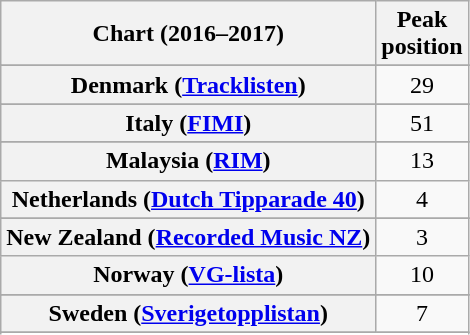<table class="wikitable sortable plainrowheaders" style="text-align:center">
<tr>
<th scope="col">Chart (2016–2017)</th>
<th scope="col">Peak<br>position</th>
</tr>
<tr>
</tr>
<tr>
</tr>
<tr>
</tr>
<tr>
</tr>
<tr>
</tr>
<tr>
</tr>
<tr>
<th scope="row">Denmark (<a href='#'>Tracklisten</a>)</th>
<td>29</td>
</tr>
<tr>
</tr>
<tr>
</tr>
<tr>
</tr>
<tr>
<th scope="row">Italy (<a href='#'>FIMI</a>)</th>
<td>51</td>
</tr>
<tr>
</tr>
<tr>
<th scope="row">Malaysia (<a href='#'>RIM</a>)</th>
<td>13</td>
</tr>
<tr>
<th scope="row">Netherlands (<a href='#'>Dutch Tipparade 40</a>)</th>
<td>4</td>
</tr>
<tr>
</tr>
<tr>
<th scope="row">New Zealand (<a href='#'>Recorded Music NZ</a>)</th>
<td>3</td>
</tr>
<tr>
<th scope="row">Norway (<a href='#'>VG-lista</a>)</th>
<td>10</td>
</tr>
<tr>
</tr>
<tr>
</tr>
<tr>
</tr>
<tr>
<th scope="row">Sweden (<a href='#'>Sverigetopplistan</a>)</th>
<td>7</td>
</tr>
<tr>
</tr>
<tr>
</tr>
<tr>
</tr>
</table>
